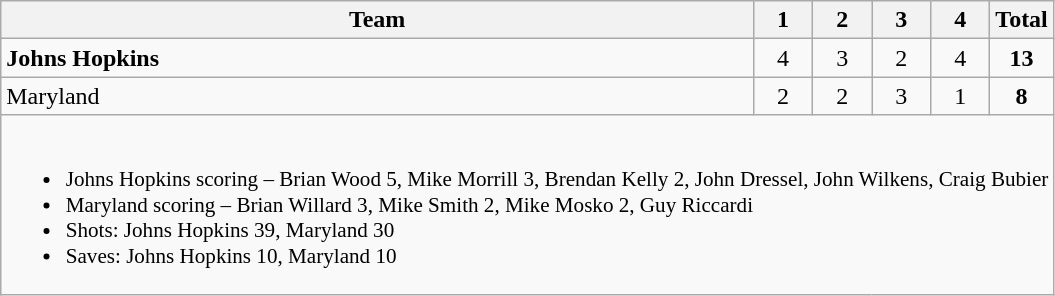<table class="wikitable" style="text-align:center; max-width:45em">
<tr>
<th>Team</th>
<th style="width:2em">1</th>
<th style="width:2em">2</th>
<th style="width:2em">3</th>
<th style="width:2em">4</th>
<th style="width:2em">Total</th>
</tr>
<tr>
<td style="text-align:left"><strong>Johns Hopkins</strong></td>
<td>4</td>
<td>3</td>
<td>2</td>
<td>4</td>
<td><strong>13</strong></td>
</tr>
<tr>
<td style="text-align:left">Maryland</td>
<td>2</td>
<td>2</td>
<td>3</td>
<td>1</td>
<td><strong>8</strong></td>
</tr>
<tr>
<td colspan=6 style="font-size:88%; text-align:left"><br><ul><li>Johns Hopkins scoring – Brian Wood 5, Mike Morrill 3, Brendan Kelly 2, John Dressel, John Wilkens, Craig Bubier</li><li>Maryland scoring – Brian Willard 3, Mike Smith 2, Mike Mosko 2, Guy Riccardi</li><li>Shots: Johns Hopkins 39, Maryland 30</li><li>Saves: Johns Hopkins 10, Maryland 10</li></ul></td>
</tr>
</table>
